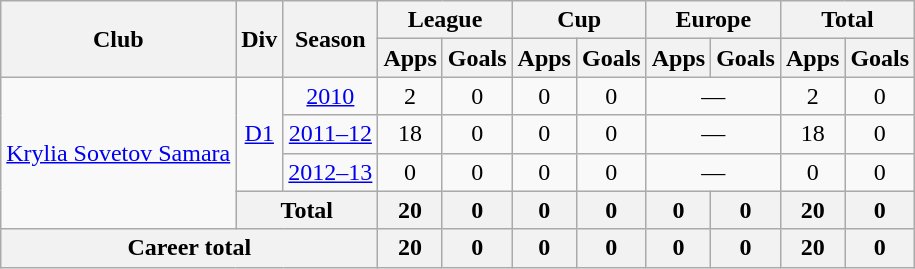<table class="wikitable" style="text-align: center;">
<tr>
<th rowspan="2">Club</th>
<th rowspan="2">Div</th>
<th rowspan="2">Season</th>
<th colspan="2">League</th>
<th colspan="2">Cup</th>
<th colspan="2">Europe</th>
<th colspan="2">Total</th>
</tr>
<tr>
<th>Apps</th>
<th>Goals</th>
<th>Apps</th>
<th>Goals</th>
<th>Apps</th>
<th>Goals</th>
<th>Apps</th>
<th>Goals</th>
</tr>
<tr>
<td rowspan="4" valign="center"> <a href='#'>Krylia Sovetov Samara</a></td>
<td rowspan="3"><a href='#'>D1</a></td>
<td><a href='#'>2010</a></td>
<td>2</td>
<td>0</td>
<td>0</td>
<td>0</td>
<td colspan="2">—</td>
<td>2</td>
<td>0</td>
</tr>
<tr>
<td><a href='#'>2011–12</a></td>
<td>18</td>
<td>0</td>
<td>0</td>
<td>0</td>
<td colspan="2">—</td>
<td>18</td>
<td>0</td>
</tr>
<tr>
<td><a href='#'>2012–13</a></td>
<td>0</td>
<td>0</td>
<td>0</td>
<td>0</td>
<td colspan="2">—</td>
<td>0</td>
<td>0</td>
</tr>
<tr>
<th colspan="2">Total</th>
<th>20</th>
<th>0</th>
<th>0</th>
<th>0</th>
<th>0</th>
<th>0</th>
<th>20</th>
<th>0</th>
</tr>
<tr>
<th colspan="3">Career total</th>
<th>20</th>
<th>0</th>
<th>0</th>
<th>0</th>
<th>0</th>
<th>0</th>
<th>20</th>
<th>0</th>
</tr>
</table>
